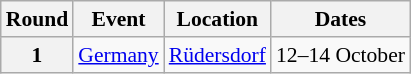<table class="wikitable" style="font-size: 90%">
<tr>
<th>Round</th>
<th>Event</th>
<th>Location</th>
<th>Dates</th>
</tr>
<tr>
<th>1</th>
<td> <a href='#'>Germany</a></td>
<td><a href='#'>Rüdersdorf</a></td>
<td>12–14 October</td>
</tr>
</table>
